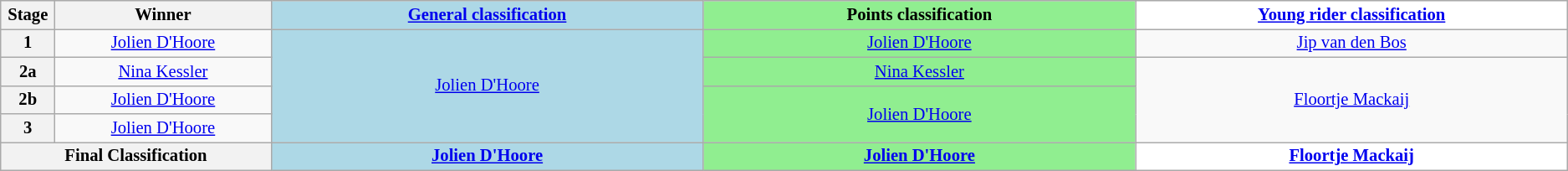<table class="wikitable" style="text-align: center; font-size:86%;">
<tr style="background-color: #efefef;">
<th width="1%">Stage</th>
<th width="10%">Winner</th>
<th scope=col style="background:lightblue;" width="20%"><a href='#'>General classification</a></th>
<th scope=col style="background:lightgreen;" width="20%">Points classification</th>
<th scope=col style="background:white;" width="20%"><a href='#'>Young rider classification</a></th>
</tr>
<tr>
<th>1</th>
<td><a href='#'>Jolien D'Hoore</a></td>
<td style="background:lightblue;" rowspan=4><a href='#'>Jolien D'Hoore</a></td>
<td style="background:lightgreen;"><a href='#'>Jolien D'Hoore</a></td>
<td style="background:offwhite;"><a href='#'>Jip van den Bos</a></td>
</tr>
<tr>
<th>2a</th>
<td><a href='#'>Nina Kessler</a></td>
<td style="background:lightgreen;"><a href='#'>Nina Kessler</a></td>
<td style="background:offwhite;" rowspan=3><a href='#'>Floortje Mackaij</a></td>
</tr>
<tr>
<th>2b</th>
<td><a href='#'>Jolien D'Hoore</a></td>
<td style="background:lightgreen;" rowspan=2><a href='#'>Jolien D'Hoore</a></td>
</tr>
<tr>
<th>3</th>
<td><a href='#'>Jolien D'Hoore</a></td>
</tr>
<tr>
<th colspan="2"><strong>Final Classification</strong></th>
<th style="background:lightblue;"><a href='#'>Jolien D'Hoore</a></th>
<th style="background:lightgreen;"><a href='#'>Jolien D'Hoore</a></th>
<th style="background:white;"><a href='#'>Floortje Mackaij</a></th>
</tr>
</table>
